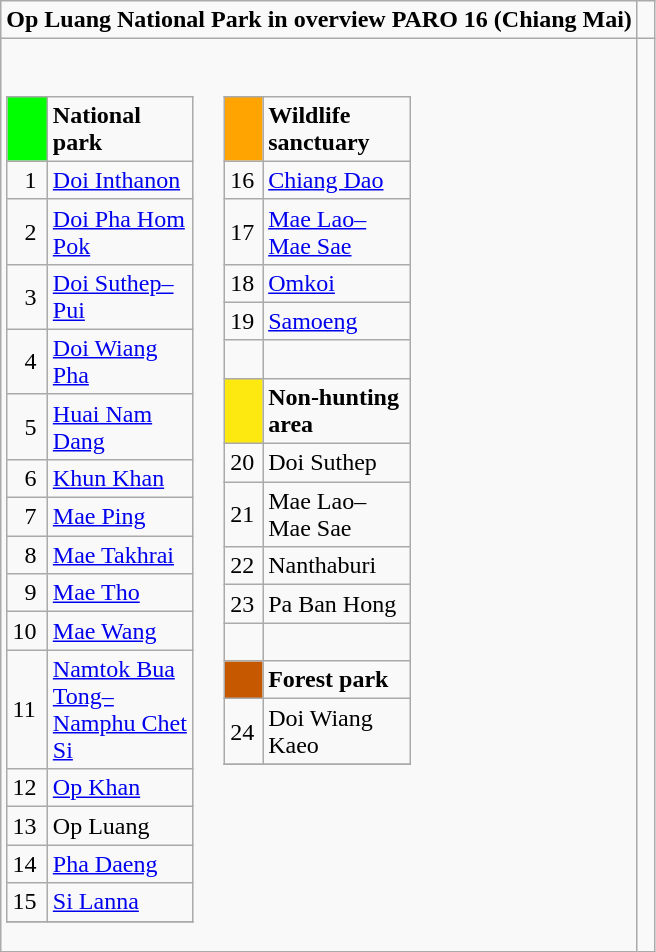<table role="presentation" class="wikitable mw-collapsible mw-collapsed">
<tr>
<td><strong>Op Luang National Park in overview PARO 16 (Chiang Mai)</strong></td>
<td> </td>
</tr>
<tr>
<td><br><table class= "wikitable" style= "width:30%; display:inline-table;">
<tr>
<td style="width:3%; background:#00FF00;"> </td>
<td style="width:27%;"><strong>National park</strong></td>
</tr>
<tr>
<td>  1</td>
<td><a href='#'>Doi Inthanon</a></td>
</tr>
<tr>
<td>  2</td>
<td><a href='#'>Doi Pha Hom Pok</a></td>
</tr>
<tr>
<td>  3</td>
<td><a href='#'>Doi Suthep–Pui</a></td>
</tr>
<tr>
<td>  4</td>
<td><a href='#'>Doi Wiang Pha</a></td>
</tr>
<tr>
<td>  5</td>
<td><a href='#'>Huai Nam Dang</a></td>
</tr>
<tr>
<td>  6</td>
<td><a href='#'>Khun Khan</a></td>
</tr>
<tr>
<td>  7</td>
<td><a href='#'>Mae Ping</a></td>
</tr>
<tr>
<td>  8</td>
<td><a href='#'>Mae Takhrai</a></td>
</tr>
<tr>
<td>  9</td>
<td><a href='#'>Mae Tho</a></td>
</tr>
<tr>
<td>10</td>
<td><a href='#'>Mae Wang</a></td>
</tr>
<tr>
<td>11</td>
<td><a href='#'>Namtok Bua Tong–<br>Namphu Chet Si</a></td>
</tr>
<tr>
<td>12</td>
<td><a href='#'>Op Khan</a></td>
</tr>
<tr>
<td>13</td>
<td>Op Luang</td>
</tr>
<tr>
<td>14</td>
<td><a href='#'>Pha Daeng</a></td>
</tr>
<tr>
<td>15</td>
<td><a href='#'>Si Lanna</a></td>
</tr>
<tr>
</tr>
</table>
<table class= "wikitable" style= "width:30%; display:inline-table;">
<tr>
<td style="width:3%; background:#FFA400;"> </td>
<td style="width:27%;"><strong>Wildlife sanctuary</strong></td>
</tr>
<tr>
<td>16</td>
<td><a href='#'>Chiang Dao</a></td>
</tr>
<tr>
<td>17</td>
<td><a href='#'>Mae Lao–Mae Sae</a></td>
</tr>
<tr>
<td>18</td>
<td><a href='#'>Omkoi</a></td>
</tr>
<tr>
<td>19</td>
<td><a href='#'>Samoeng</a></td>
</tr>
<tr>
<td>  </td>
</tr>
<tr>
<td style="width:3%; background:#FDE910;"> </td>
<td style="width:30%;"><strong>Non-hunting area</strong></td>
</tr>
<tr>
<td>20</td>
<td>Doi Suthep</td>
</tr>
<tr>
<td>21</td>
<td>Mae Lao–Mae Sae</td>
</tr>
<tr>
<td>22</td>
<td>Nanthaburi</td>
</tr>
<tr>
<td>23</td>
<td>Pa Ban Hong</td>
</tr>
<tr>
<td>  </td>
</tr>
<tr>
<td style="width:3%; background:#C65900;"> </td>
<td><strong>Forest park</strong></td>
</tr>
<tr>
<td>24</td>
<td>Doi Wiang Kaeo</td>
</tr>
<tr>
</tr>
</table>
</td>
</tr>
</table>
